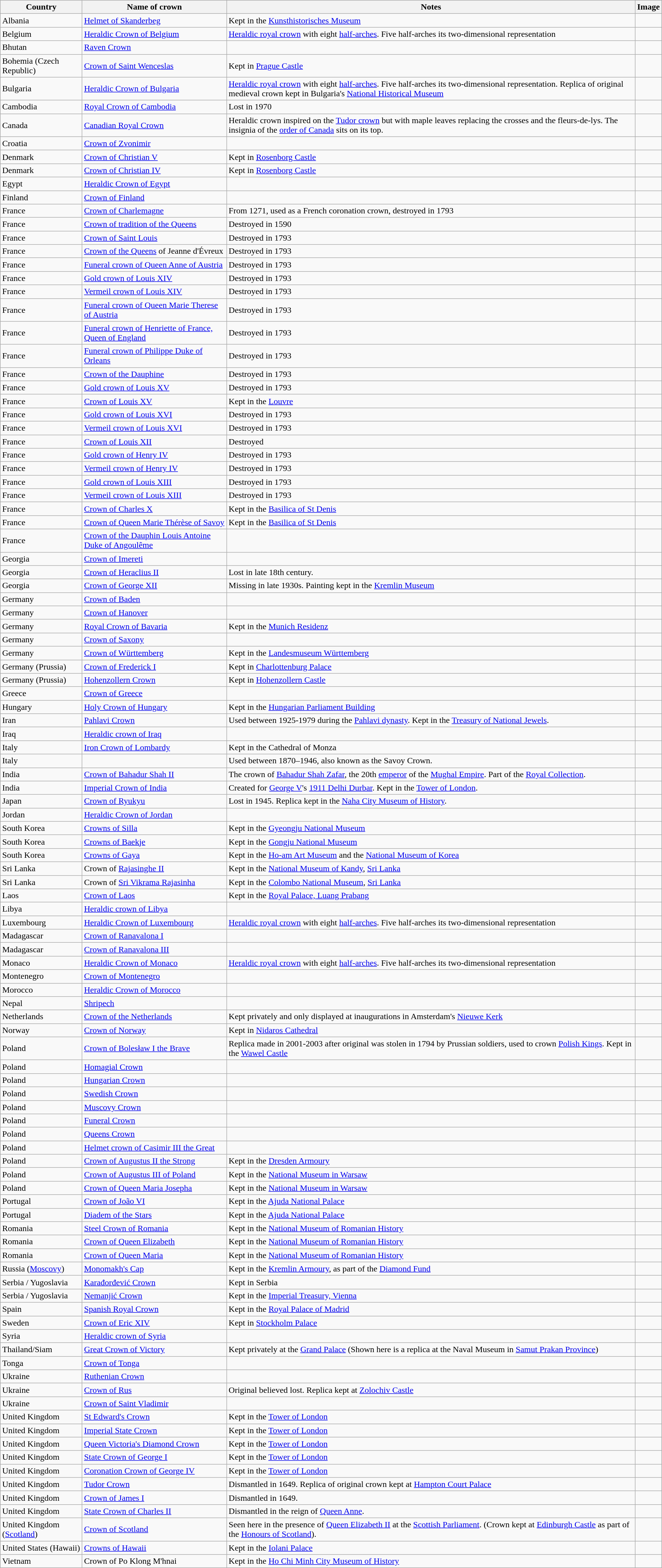<table class="wikitable">
<tr>
<th>Country</th>
<th>Name of crown</th>
<th>Notes</th>
<th>Image</th>
</tr>
<tr>
<td>Albania</td>
<td><a href='#'>Helmet of Skanderbeg</a></td>
<td>Kept in the <a href='#'>Kunsthistorisches Museum</a></td>
<td></td>
</tr>
<tr>
<td>Belgium</td>
<td><a href='#'>Heraldic Crown of Belgium</a></td>
<td><a href='#'>Heraldic royal crown</a> with eight <a href='#'>half-arches</a>. Five half-arches its two-dimensional representation</td>
<td></td>
</tr>
<tr>
<td>Bhutan</td>
<td><a href='#'>Raven Crown</a></td>
<td></td>
<td></td>
</tr>
<tr>
<td>Bohemia (Czech Republic)</td>
<td><a href='#'>Crown of Saint Wenceslas</a></td>
<td>Kept in <a href='#'>Prague Castle</a></td>
<td></td>
</tr>
<tr>
<td>Bulgaria</td>
<td><a href='#'>Heraldic Crown of Bulgaria</a></td>
<td><a href='#'>Heraldic royal crown</a> with eight <a href='#'>half-arches</a>. Five half-arches its two-dimensional representation. Replica of original medieval crown kept in Bulgaria's <a href='#'>National Historical Museum</a></td>
<td></td>
</tr>
<tr>
<td>Cambodia</td>
<td><a href='#'>Royal Crown of Cambodia</a></td>
<td>Lost in 1970</td>
<td></td>
</tr>
<tr>
<td>Canada</td>
<td><a href='#'>Canadian Royal Crown</a></td>
<td>Heraldic crown inspired on the <a href='#'>Tudor crown</a> but with maple leaves replacing the crosses and the fleurs-de-lys. The insignia of the <a href='#'>order of Canada</a> sits on its top.</td>
<td></td>
</tr>
<tr>
<td>Croatia</td>
<td><a href='#'>Crown of Zvonimir</a></td>
<td></td>
<td></td>
</tr>
<tr>
<td>Denmark</td>
<td><a href='#'>Crown of Christian V</a></td>
<td>Kept in <a href='#'>Rosenborg Castle</a></td>
<td></td>
</tr>
<tr>
<td>Denmark</td>
<td><a href='#'>Crown of Christian IV</a></td>
<td>Kept in <a href='#'>Rosenborg Castle</a></td>
<td></td>
</tr>
<tr>
<td>Egypt</td>
<td><a href='#'>Heraldic Crown of Egypt</a></td>
<td></td>
<td></td>
</tr>
<tr>
<td>Finland</td>
<td><a href='#'>Crown of Finland</a></td>
<td></td>
<td></td>
</tr>
<tr>
<td>France</td>
<td><a href='#'>Crown of Charlemagne</a></td>
<td>From 1271, used as a French coronation crown, destroyed in 1793</td>
<td></td>
</tr>
<tr>
<td>France</td>
<td><a href='#'>Crown of tradition of the Queens</a></td>
<td>Destroyed in 1590</td>
<td></td>
</tr>
<tr>
<td>France</td>
<td><a href='#'>Crown of Saint Louis</a></td>
<td>Destroyed in 1793</td>
<td></td>
</tr>
<tr>
<td>France</td>
<td><a href='#'>Crown of the Queens</a> of Jeanne d'Évreux</td>
<td>Destroyed in 1793</td>
<td></td>
</tr>
<tr>
<td>France</td>
<td><a href='#'>Funeral crown of Queen Anne of Austria</a></td>
<td>Destroyed in 1793</td>
<td></td>
</tr>
<tr>
<td>France</td>
<td><a href='#'>Gold crown of Louis XIV</a></td>
<td>Destroyed in 1793</td>
<td></td>
</tr>
<tr>
<td>France</td>
<td><a href='#'>Vermeil crown of Louis XIV</a></td>
<td>Destroyed in 1793</td>
<td></td>
</tr>
<tr>
<td>France</td>
<td><a href='#'>Funeral crown of Queen Marie Therese of Austria</a></td>
<td>Destroyed in 1793</td>
<td></td>
</tr>
<tr>
<td>France</td>
<td><a href='#'>Funeral crown of Henriette of France, Queen of England</a></td>
<td>Destroyed in 1793</td>
<td></td>
</tr>
<tr>
<td>France</td>
<td><a href='#'>Funeral crown of Philippe Duke of Orleans</a></td>
<td>Destroyed in 1793</td>
<td></td>
</tr>
<tr>
<td>France</td>
<td><a href='#'>Crown of the Dauphine</a></td>
<td>Destroyed in 1793</td>
<td></td>
</tr>
<tr>
<td>France</td>
<td><a href='#'>Gold crown of Louis XV</a></td>
<td>Destroyed in 1793</td>
<td></td>
</tr>
<tr>
<td>France</td>
<td><a href='#'>Crown of Louis XV</a></td>
<td>Kept in the <a href='#'>Louvre</a></td>
<td></td>
</tr>
<tr>
<td>France</td>
<td><a href='#'>Gold crown of Louis XVI</a></td>
<td>Destroyed in 1793</td>
<td></td>
</tr>
<tr>
<td>France</td>
<td><a href='#'>Vermeil crown of Louis XVI</a></td>
<td>Destroyed in 1793</td>
<td></td>
</tr>
<tr>
<td>France</td>
<td><a href='#'>Crown of Louis XII</a></td>
<td>Destroyed</td>
<td></td>
</tr>
<tr>
<td>France</td>
<td><a href='#'>Gold crown of Henry IV</a></td>
<td>Destroyed in 1793</td>
<td></td>
</tr>
<tr>
<td>France</td>
<td><a href='#'>Vermeil crown of Henry IV</a></td>
<td>Destroyed in 1793</td>
<td></td>
</tr>
<tr>
<td>France</td>
<td><a href='#'>Gold crown of Louis XIII</a></td>
<td>Destroyed in 1793</td>
<td></td>
</tr>
<tr>
<td>France</td>
<td><a href='#'>Vermeil crown of Louis XIII</a></td>
<td>Destroyed in 1793</td>
<td></td>
</tr>
<tr>
<td>France</td>
<td><a href='#'>Crown of Charles X</a></td>
<td>Kept in the <a href='#'>Basilica of St Denis</a></td>
<td></td>
</tr>
<tr>
<td>France</td>
<td><a href='#'>Crown of Queen Marie Thérèse of Savoy</a></td>
<td>Kept in the <a href='#'>Basilica of St Denis</a></td>
<td></td>
</tr>
<tr>
<td>France</td>
<td><a href='#'>Crown of the Dauphin Louis Antoine Duke of Angoulême</a></td>
<td></td>
<td></td>
</tr>
<tr>
<td>Georgia</td>
<td><a href='#'>Crown of Imereti</a></td>
<td></td>
<td></td>
</tr>
<tr>
<td>Georgia</td>
<td><a href='#'>Crown of Heraclius II</a></td>
<td>Lost in late 18th century.</td>
<td></td>
</tr>
<tr>
<td>Georgia</td>
<td><a href='#'>Crown of George XII</a></td>
<td>Missing in late 1930s. Painting kept in the <a href='#'>Kremlin Museum</a></td>
<td></td>
</tr>
<tr>
<td>Germany</td>
<td><a href='#'>Crown of Baden</a></td>
<td></td>
<td></td>
</tr>
<tr>
<td>Germany</td>
<td><a href='#'>Crown of Hanover</a></td>
<td></td>
<td></td>
</tr>
<tr>
<td>Germany</td>
<td><a href='#'>Royal Crown of Bavaria</a></td>
<td>Kept in the <a href='#'>Munich Residenz</a></td>
<td></td>
</tr>
<tr>
<td>Germany</td>
<td><a href='#'>Crown of Saxony</a></td>
<td></td>
<td></td>
</tr>
<tr>
<td>Germany</td>
<td><a href='#'>Crown of Württemberg</a></td>
<td>Kept in the <a href='#'>Landesmuseum Württemberg</a></td>
<td></td>
</tr>
<tr>
<td>Germany (Prussia)</td>
<td><a href='#'>Crown of Frederick I</a></td>
<td>Kept in <a href='#'>Charlottenburg Palace</a></td>
<td></td>
</tr>
<tr>
<td>Germany (Prussia)</td>
<td><a href='#'>Hohenzollern Crown</a></td>
<td>Kept in <a href='#'>Hohenzollern Castle</a></td>
<td></td>
</tr>
<tr>
<td>Greece</td>
<td><a href='#'>Crown of Greece</a></td>
<td></td>
<td></td>
</tr>
<tr>
<td>Hungary</td>
<td><a href='#'>Holy Crown of Hungary</a></td>
<td>Kept in the <a href='#'>Hungarian Parliament Building</a></td>
<td></td>
</tr>
<tr>
<td>Iran</td>
<td><a href='#'>Pahlavi Crown</a></td>
<td>Used between 1925-1979 during the <a href='#'>Pahlavi dynasty</a>. Kept in the <a href='#'>Treasury of National Jewels</a>.</td>
<td></td>
</tr>
<tr>
<td>Iraq</td>
<td><a href='#'>Heraldic crown of Iraq</a></td>
<td></td>
<td></td>
</tr>
<tr>
<td>Italy</td>
<td><a href='#'>Iron Crown of Lombardy</a></td>
<td>Kept in the Cathedral of Monza</td>
<td></td>
</tr>
<tr>
<td>Italy</td>
<td></td>
<td>Used between 1870–1946, also known as the Savoy Crown.</td>
<td></td>
</tr>
<tr>
<td>India</td>
<td><a href='#'>Crown of Bahadur Shah II</a></td>
<td>The crown of <a href='#'>Bahadur Shah Zafar</a>, the 20th <a href='#'>emperor</a> of the <a href='#'>Mughal Empire</a>. Part of the <a href='#'>Royal Collection</a>.</td>
<td></td>
</tr>
<tr>
<td>India</td>
<td><a href='#'>Imperial Crown of India</a></td>
<td>Created for <a href='#'>George V</a>'s <a href='#'>1911 Delhi Durbar</a>. Kept in the <a href='#'>Tower of London</a>.</td>
<td></td>
</tr>
<tr>
<td>Japan</td>
<td><a href='#'>Crown of Ryukyu</a></td>
<td>Lost in 1945. Replica kept in the <a href='#'>Naha City Museum of History</a>.</td>
<td></td>
</tr>
<tr>
<td>Jordan</td>
<td><a href='#'>Heraldic Crown of Jordan</a></td>
<td></td>
<td></td>
</tr>
<tr>
<td>South Korea</td>
<td><a href='#'>Crowns of Silla</a></td>
<td>Kept in the <a href='#'>Gyeongju National Museum</a></td>
<td></td>
</tr>
<tr>
<td>South Korea</td>
<td><a href='#'>Crowns of Baekje</a></td>
<td>Kept in the <a href='#'>Gongju National Museum</a></td>
<td></td>
</tr>
<tr>
<td>South Korea</td>
<td><a href='#'>Crowns of Gaya</a></td>
<td>Kept in the <a href='#'>Ho-am Art Museum</a> and the <a href='#'>National Museum of Korea</a></td>
<td></td>
</tr>
<tr>
<td>Sri Lanka</td>
<td>Crown of <a href='#'>Rajasinghe II</a></td>
<td>Kept in the <a href='#'>National Museum of Kandy</a>, <a href='#'>Sri Lanka</a></td>
<td></td>
</tr>
<tr>
<td>Sri Lanka</td>
<td>Crown of <a href='#'>Sri Vikrama Rajasinha</a></td>
<td>Kept in the <a href='#'>Colombo National Museum</a>, <a href='#'>Sri Lanka</a></td>
<td></td>
</tr>
<tr>
<td>Laos</td>
<td><a href='#'>Crown of Laos</a></td>
<td>Kept in the <a href='#'>Royal Palace, Luang Prabang</a></td>
<td></td>
</tr>
<tr>
<td>Libya</td>
<td><a href='#'>Heraldic crown of Libya</a></td>
<td></td>
<td></td>
</tr>
<tr>
<td>Luxembourg</td>
<td><a href='#'>Heraldic Crown of Luxembourg</a></td>
<td><a href='#'>Heraldic royal crown</a> with eight <a href='#'>half-arches</a>. Five half-arches its two-dimensional representation</td>
<td></td>
</tr>
<tr>
<td>Madagascar</td>
<td><a href='#'>Crown of Ranavalona I</a></td>
<td></td>
<td></td>
</tr>
<tr>
<td>Madagascar</td>
<td><a href='#'>Crown of Ranavalona III</a></td>
<td></td>
<td></td>
</tr>
<tr>
<td>Monaco</td>
<td><a href='#'>Heraldic Crown of Monaco</a></td>
<td><a href='#'>Heraldic royal crown</a> with eight <a href='#'>half-arches</a>. Five half-arches its two-dimensional representation</td>
<td></td>
</tr>
<tr>
<td>Montenegro</td>
<td><a href='#'>Crown of Montenegro</a></td>
<td></td>
<td></td>
</tr>
<tr>
<td>Morocco</td>
<td><a href='#'>Heraldic Crown of Morocco</a></td>
<td></td>
<td></td>
</tr>
<tr>
<td>Nepal</td>
<td><a href='#'>Shripech</a></td>
<td></td>
<td></td>
</tr>
<tr>
<td>Netherlands</td>
<td><a href='#'>Crown of the Netherlands</a></td>
<td>Kept privately and only displayed at inaugurations in Amsterdam's <a href='#'>Nieuwe Kerk</a></td>
<td></td>
</tr>
<tr>
<td>Norway</td>
<td><a href='#'>Crown of Norway</a></td>
<td>Kept in <a href='#'>Nidaros Cathedral</a></td>
<td></td>
</tr>
<tr>
<td>Poland</td>
<td><a href='#'>Crown of Bolesław I the Brave</a></td>
<td>Replica made in 2001-2003 after original was stolen in 1794 by Prussian soldiers, used to crown <a href='#'>Polish Kings</a>. Kept in the <a href='#'>Wawel Castle</a></td>
<td></td>
</tr>
<tr>
<td>Poland</td>
<td><a href='#'>Homagial Crown</a></td>
<td></td>
<td></td>
</tr>
<tr>
<td>Poland</td>
<td><a href='#'>Hungarian Crown</a></td>
<td></td>
<td></td>
</tr>
<tr>
<td>Poland</td>
<td><a href='#'>Swedish Crown</a></td>
<td></td>
<td></td>
</tr>
<tr>
<td>Poland</td>
<td><a href='#'>Muscovy Crown</a></td>
<td></td>
<td></td>
</tr>
<tr>
<td>Poland</td>
<td><a href='#'>Funeral Crown</a></td>
<td></td>
<td></td>
</tr>
<tr>
<td>Poland</td>
<td><a href='#'>Queens Crown</a></td>
<td></td>
<td></td>
</tr>
<tr>
<td>Poland</td>
<td><a href='#'>Helmet crown of Casimir III the Great</a></td>
<td></td>
<td></td>
</tr>
<tr>
<td>Poland</td>
<td><a href='#'>Crown of Augustus II the Strong</a></td>
<td>Kept in the <a href='#'>Dresden Armoury</a></td>
<td></td>
</tr>
<tr>
<td>Poland</td>
<td><a href='#'>Crown of Augustus III of Poland</a></td>
<td>Kept in the <a href='#'>National Museum in Warsaw</a></td>
<td></td>
</tr>
<tr>
<td>Poland</td>
<td><a href='#'>Crown of Queen Maria Josepha</a></td>
<td>Kept in the <a href='#'>National Museum in Warsaw</a></td>
<td></td>
</tr>
<tr>
<td>Portugal</td>
<td><a href='#'>Crown of João VI</a></td>
<td>Kept in the <a href='#'>Ajuda National Palace</a></td>
<td></td>
</tr>
<tr>
<td>Portugal</td>
<td><a href='#'>Diadem of the Stars</a></td>
<td>Kept in the <a href='#'>Ajuda National Palace</a></td>
<td></td>
</tr>
<tr>
<td>Romania</td>
<td><a href='#'>Steel Crown of Romania</a></td>
<td>Kept in the <a href='#'>National Museum of Romanian History</a></td>
<td></td>
</tr>
<tr>
<td>Romania</td>
<td><a href='#'>Crown of Queen Elizabeth</a></td>
<td>Kept in the <a href='#'>National Museum of Romanian History</a></td>
<td></td>
</tr>
<tr>
<td>Romania</td>
<td><a href='#'>Crown of Queen Maria</a></td>
<td>Kept in the <a href='#'>National Museum of Romanian History</a></td>
<td></td>
</tr>
<tr>
<td>Russia (<a href='#'>Moscovy</a>)</td>
<td><a href='#'>Monomakh's Cap</a></td>
<td>Kept in the <a href='#'>Kremlin Armoury</a>, as part of the <a href='#'>Diamond Fund</a></td>
<td></td>
</tr>
<tr>
<td>Serbia / Yugoslavia</td>
<td><a href='#'>Karađorđević Crown</a></td>
<td>Kept in Serbia</td>
<td></td>
</tr>
<tr>
<td>Serbia / Yugoslavia</td>
<td><a href='#'>Nemanjić Crown</a></td>
<td>Kept in the <a href='#'>Imperial Treasury, Vienna</a></td>
<td></td>
</tr>
<tr>
<td>Spain</td>
<td><a href='#'>Spanish Royal Crown</a></td>
<td>Kept in the <a href='#'>Royal Palace of Madrid</a></td>
<td></td>
</tr>
<tr>
<td>Sweden</td>
<td><a href='#'>Crown of Eric XIV</a></td>
<td>Kept in <a href='#'>Stockholm Palace</a></td>
<td></td>
</tr>
<tr>
<td>Syria</td>
<td><a href='#'>Heraldic crown of Syria</a></td>
<td></td>
<td></td>
</tr>
<tr>
<td>Thailand/Siam</td>
<td><a href='#'>Great Crown of Victory</a></td>
<td>Kept privately at the <a href='#'>Grand Palace</a> (Shown here is a replica at the Naval Museum in <a href='#'>Samut Prakan Province</a>)</td>
<td></td>
</tr>
<tr>
<td>Tonga</td>
<td><a href='#'>Crown of Tonga</a></td>
<td></td>
<td></td>
</tr>
<tr>
<td>Ukraine</td>
<td><a href='#'>Ruthenian Crown</a></td>
<td></td>
<td></td>
</tr>
<tr>
<td>Ukraine</td>
<td><a href='#'>Crown of Rus</a></td>
<td>Original believed lost. Replica kept at <a href='#'>Zolochiv Castle</a></td>
<td></td>
</tr>
<tr>
<td>Ukraine</td>
<td><a href='#'>Crown of Saint Vladimir</a></td>
<td></td>
<td></td>
</tr>
<tr>
<td>United Kingdom</td>
<td><a href='#'>St Edward's Crown</a></td>
<td>Kept in the <a href='#'>Tower of London</a></td>
<td></td>
</tr>
<tr>
<td>United Kingdom</td>
<td><a href='#'>Imperial State Crown</a></td>
<td>Kept in the <a href='#'>Tower of London</a></td>
<td></td>
</tr>
<tr>
<td>United Kingdom</td>
<td><a href='#'>Queen Victoria's Diamond Crown</a></td>
<td>Kept in the <a href='#'>Tower of London</a></td>
<td></td>
</tr>
<tr>
<td>United Kingdom</td>
<td><a href='#'>State Crown of George I</a></td>
<td>Kept in the <a href='#'>Tower of London</a></td>
<td></td>
</tr>
<tr>
<td>United Kingdom</td>
<td><a href='#'>Coronation Crown of George IV</a></td>
<td>Kept in the <a href='#'>Tower of London</a></td>
<td></td>
</tr>
<tr>
<td>United Kingdom</td>
<td><a href='#'>Tudor Crown</a></td>
<td>Dismantled in 1649. Replica of original crown kept at <a href='#'>Hampton Court Palace</a></td>
<td></td>
</tr>
<tr>
<td>United Kingdom</td>
<td><a href='#'>Crown of James I</a></td>
<td>Dismantled in 1649.</td>
<td></td>
</tr>
<tr>
<td>United Kingdom</td>
<td><a href='#'>State Crown of Charles II</a></td>
<td>Dismantled in the reign of <a href='#'>Queen Anne</a>.</td>
<td></td>
</tr>
<tr>
<td>United Kingdom (<a href='#'>Scotland</a>)</td>
<td><a href='#'>Crown of Scotland</a></td>
<td>Seen here in the presence of <a href='#'>Queen Elizabeth II</a> at the <a href='#'>Scottish Parliament</a>. (Crown kept at <a href='#'>Edinburgh Castle</a> as part of the <a href='#'>Honours of Scotland</a>).</td>
<td></td>
</tr>
<tr>
<td>United States (Hawaii)</td>
<td><a href='#'>Crowns of Hawaii</a></td>
<td>Kept in the <a href='#'>Iolani Palace</a></td>
<td></td>
</tr>
<tr>
<td>Vietnam</td>
<td>Crown of Po Klong M'hnai</td>
<td>Kept in the <a href='#'>Ho Chi Minh City Museum of History</a></td>
<td></td>
</tr>
</table>
